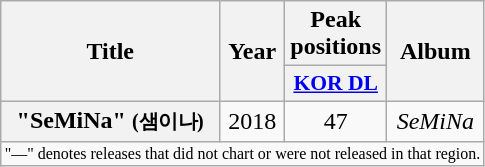<table class="wikitable plainrowheaders" style="text-align:center;">
<tr>
<th scope="col" rowspan="2">Title</th>
<th scope="col" rowspan="2">Year</th>
<th scope="col" colspan="1">Peak positions</th>
<th scope="col" rowspan="2">Album</th>
</tr>
<tr>
<th scope="col" style="width:2.5em;font-size:90%;"><a href='#'>KOR DL</a><br></th>
</tr>
<tr>
<th scope="row">"SeMiNa" <small>(샘이나)</small></th>
<td>2018</td>
<td>47</td>
<td><em>SeMiNa</em></td>
</tr>
<tr>
<td colspan="7" style="font-size:8pt">"—" denotes releases that did not chart or were not released in that region.</td>
</tr>
</table>
